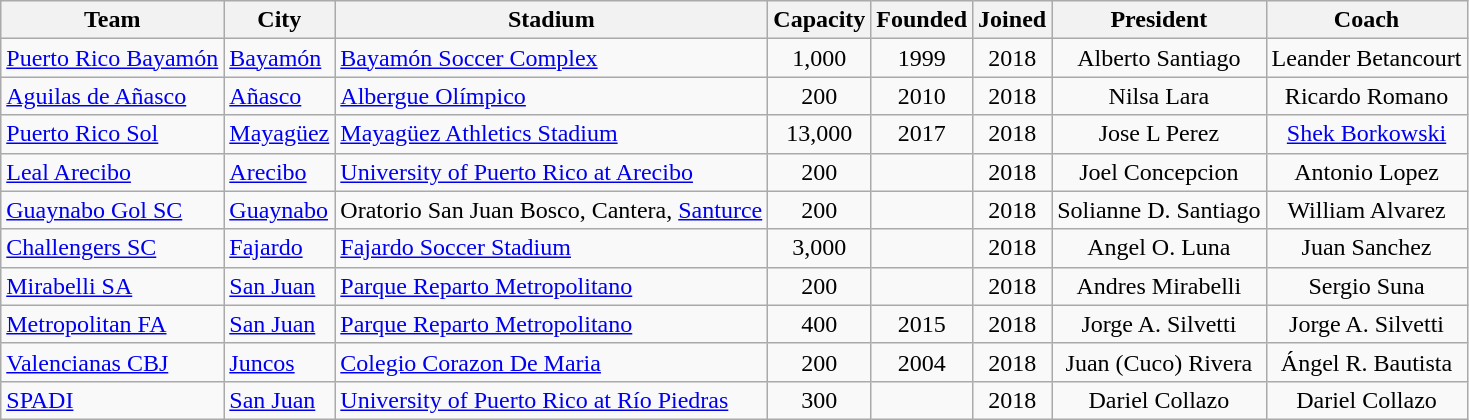<table class="wikitable sortable" width:90%>
<tr>
<th>Team</th>
<th>City</th>
<th>Stadium</th>
<th>Capacity</th>
<th>Founded</th>
<th>Joined</th>
<th>President</th>
<th>Coach</th>
</tr>
<tr>
<td><a href='#'>Puerto Rico Bayamón</a></td>
<td><a href='#'>Bayamón</a></td>
<td><a href='#'>Bayamón Soccer Complex</a></td>
<td align=center>1,000</td>
<td align=center>1999</td>
<td align=center>2018</td>
<td align=center>Alberto Santiago</td>
<td align=center>Leander Betancourt</td>
</tr>
<tr>
<td><a href='#'>Aguilas de Añasco</a></td>
<td><a href='#'>Añasco</a></td>
<td><a href='#'>Albergue Olímpico</a></td>
<td align=center>200</td>
<td align=center>2010</td>
<td align=center>2018</td>
<td align=center>Nilsa Lara</td>
<td align=center>Ricardo Romano</td>
</tr>
<tr>
<td><a href='#'>Puerto Rico Sol</a></td>
<td><a href='#'>Mayagüez</a></td>
<td><a href='#'>Mayagüez Athletics Stadium</a></td>
<td align=center>13,000</td>
<td align=center>2017</td>
<td align=center>2018</td>
<td align=center>Jose L Perez</td>
<td align=center><a href='#'>Shek Borkowski</a></td>
</tr>
<tr>
<td><a href='#'>Leal Arecibo</a></td>
<td><a href='#'>Arecibo</a></td>
<td><a href='#'>University of Puerto Rico at Arecibo</a></td>
<td align=center>200</td>
<td align=center></td>
<td align=center>2018</td>
<td align=center>Joel Concepcion</td>
<td align=center>Antonio Lopez</td>
</tr>
<tr>
<td><a href='#'>Guaynabo Gol SC</a></td>
<td><a href='#'>Guaynabo</a></td>
<td>Oratorio San Juan Bosco, Cantera, <a href='#'>Santurce</a></td>
<td align=center>200</td>
<td align=center></td>
<td align=center>2018</td>
<td align=center>Solianne D. Santiago</td>
<td align=center>William Alvarez</td>
</tr>
<tr>
<td><a href='#'>Challengers SC</a></td>
<td><a href='#'>Fajardo</a></td>
<td><a href='#'>Fajardo Soccer Stadium</a></td>
<td align=center>3,000</td>
<td align=center></td>
<td align=center>2018</td>
<td align=center>Angel O. Luna</td>
<td align=center>Juan Sanchez</td>
</tr>
<tr>
<td><a href='#'>Mirabelli SA</a></td>
<td><a href='#'>San Juan</a></td>
<td><a href='#'>Parque Reparto Metropolitano</a></td>
<td align=center>200</td>
<td align=center></td>
<td align=center>2018</td>
<td align=center>Andres Mirabelli</td>
<td align=center>Sergio Suna</td>
</tr>
<tr>
<td><a href='#'>Metropolitan FA</a></td>
<td><a href='#'>San Juan</a></td>
<td><a href='#'>Parque Reparto Metropolitano</a></td>
<td align=center>400</td>
<td align=center>2015</td>
<td align=center>2018</td>
<td align=center>Jorge A. Silvetti</td>
<td align=center>Jorge A. Silvetti</td>
</tr>
<tr>
<td><a href='#'>Valencianas CBJ</a></td>
<td><a href='#'>Juncos</a></td>
<td><a href='#'>Colegio Corazon De Maria</a></td>
<td align=center>200</td>
<td align=center>2004</td>
<td align=center>2018</td>
<td align=center>Juan (Cuco) Rivera</td>
<td align=center>Ángel R. Bautista</td>
</tr>
<tr>
<td><a href='#'>SPADI</a></td>
<td><a href='#'>San Juan</a></td>
<td><a href='#'>University of Puerto Rico at Río Piedras</a></td>
<td align=center>300</td>
<td align=center></td>
<td align=center>2018</td>
<td align=center>Dariel Collazo</td>
<td align=center>Dariel Collazo</td>
</tr>
</table>
